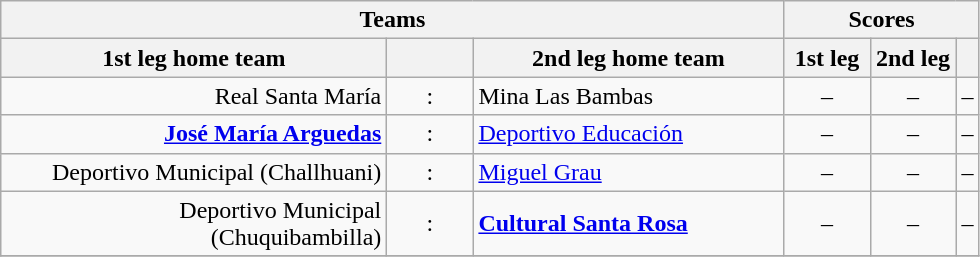<table class="wikitable" style="text-align: center;">
<tr>
<th colspan=3>Teams</th>
<th colspan=3>Scores</th>
</tr>
<tr>
<th width="250">1st leg home team</th>
<th width="50"></th>
<th width="200">2nd leg home team</th>
<th width="50">1st leg</th>
<th width="50">2nd leg</th>
<th></th>
</tr>
<tr>
<td align=right>Real Santa María</td>
<td>:</td>
<td align=left>Mina Las Bambas</td>
<td>–</td>
<td>–</td>
<td>–</td>
</tr>
<tr>
<td align=right><strong><a href='#'>José María Arguedas</a></strong></td>
<td>:</td>
<td align=left><a href='#'>Deportivo Educación</a></td>
<td>–</td>
<td>–</td>
<td>–</td>
</tr>
<tr>
<td align=right>Deportivo Municipal (Challhuani)</td>
<td>:</td>
<td align=left><a href='#'>Miguel Grau</a></td>
<td>–</td>
<td>–</td>
<td>–</td>
</tr>
<tr>
<td align=right>Deportivo Municipal (Chuquibambilla)</td>
<td>:</td>
<td align=left><strong><a href='#'>Cultural Santa Rosa</a></strong></td>
<td>–</td>
<td>–</td>
<td>–</td>
</tr>
<tr>
</tr>
</table>
